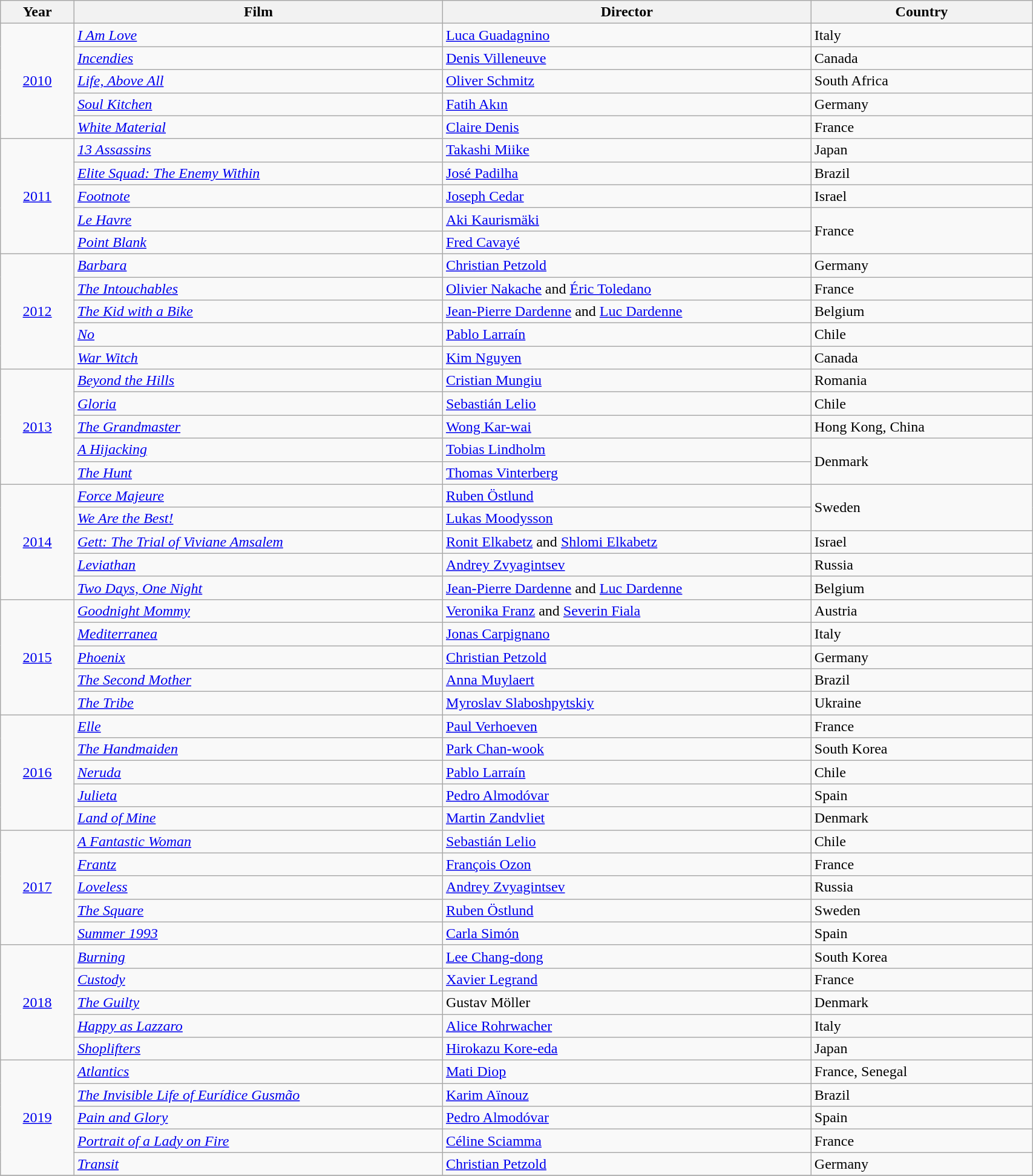<table class="wikitable" width="90%">
<tr>
<th width=5%>Year</th>
<th width=25%>Film</th>
<th width=25%><strong>Director</strong></th>
<th width=15%><strong>Country</strong></th>
</tr>
<tr>
<td rowspan="5" style="text-align:center;"><a href='#'>2010</a></td>
<td><em><a href='#'>I Am Love</a></em></td>
<td><a href='#'>Luca Guadagnino</a></td>
<td>Italy</td>
</tr>
<tr>
<td><em><a href='#'>Incendies</a></em></td>
<td><a href='#'>Denis Villeneuve</a></td>
<td>Canada</td>
</tr>
<tr>
<td><em><a href='#'>Life, Above All</a></em></td>
<td><a href='#'>Oliver Schmitz</a></td>
<td>South Africa</td>
</tr>
<tr>
<td><em><a href='#'>Soul Kitchen</a></em></td>
<td><a href='#'>Fatih Akın</a></td>
<td>Germany</td>
</tr>
<tr>
<td><em><a href='#'>White Material</a></em></td>
<td><a href='#'>Claire Denis</a></td>
<td>France</td>
</tr>
<tr>
<td rowspan="5" style="text-align:center;"><a href='#'>2011</a></td>
<td><em><a href='#'>13 Assassins</a></em></td>
<td><a href='#'>Takashi Miike</a></td>
<td>Japan</td>
</tr>
<tr>
<td><em><a href='#'>Elite Squad: The Enemy Within</a></em></td>
<td><a href='#'>José Padilha</a></td>
<td>Brazil</td>
</tr>
<tr>
<td><em><a href='#'>Footnote</a></em></td>
<td><a href='#'>Joseph Cedar</a></td>
<td>Israel</td>
</tr>
<tr>
<td><em><a href='#'>Le Havre</a></em></td>
<td><a href='#'>Aki Kaurismäki</a></td>
<td rowspan="2">France</td>
</tr>
<tr>
<td><em><a href='#'>Point Blank</a></em></td>
<td><a href='#'>Fred Cavayé</a></td>
</tr>
<tr>
<td rowspan="5" style="text-align:center;"><a href='#'>2012</a></td>
<td><em><a href='#'>Barbara</a></em></td>
<td><a href='#'>Christian Petzold</a></td>
<td>Germany</td>
</tr>
<tr>
<td><em><a href='#'>The Intouchables</a></em></td>
<td><a href='#'>Olivier Nakache</a> and <a href='#'>Éric Toledano</a></td>
<td>France</td>
</tr>
<tr>
<td><em><a href='#'>The Kid with a Bike</a></em></td>
<td><a href='#'>Jean-Pierre Dardenne</a> and <a href='#'>Luc Dardenne</a></td>
<td>Belgium</td>
</tr>
<tr>
<td><em><a href='#'>No</a></em></td>
<td><a href='#'>Pablo Larraín</a></td>
<td>Chile</td>
</tr>
<tr>
<td><em><a href='#'>War Witch</a></em></td>
<td><a href='#'>Kim Nguyen</a></td>
<td>Canada</td>
</tr>
<tr>
<td rowspan="5" style="text-align:center;"><a href='#'>2013</a></td>
<td><em><a href='#'>Beyond the Hills</a></em></td>
<td><a href='#'>Cristian Mungiu</a></td>
<td>Romania</td>
</tr>
<tr>
<td><em><a href='#'>Gloria</a></em></td>
<td><a href='#'>Sebastián Lelio</a></td>
<td>Chile</td>
</tr>
<tr>
<td><em><a href='#'>The Grandmaster</a></em></td>
<td><a href='#'>Wong Kar-wai</a></td>
<td>Hong Kong, China</td>
</tr>
<tr>
<td><em><a href='#'>A Hijacking</a></em></td>
<td><a href='#'>Tobias Lindholm</a></td>
<td rowspan="2">Denmark</td>
</tr>
<tr>
<td><em><a href='#'>The Hunt</a></em></td>
<td><a href='#'>Thomas Vinterberg</a></td>
</tr>
<tr>
<td rowspan="5" style="text-align:center;"><a href='#'>2014</a></td>
<td><em><a href='#'>Force Majeure</a></em></td>
<td><a href='#'>Ruben Östlund</a></td>
<td rowspan="2">Sweden</td>
</tr>
<tr>
<td><em><a href='#'>We Are the Best!</a></em></td>
<td><a href='#'>Lukas Moodysson</a></td>
</tr>
<tr>
<td><em><a href='#'>Gett: The Trial of Viviane Amsalem</a></em></td>
<td><a href='#'>Ronit Elkabetz</a> and <a href='#'>Shlomi Elkabetz</a></td>
<td>Israel</td>
</tr>
<tr>
<td><em><a href='#'>Leviathan</a></em></td>
<td><a href='#'>Andrey Zvyagintsev</a></td>
<td>Russia</td>
</tr>
<tr>
<td><em><a href='#'>Two Days, One Night</a></em></td>
<td><a href='#'>Jean-Pierre Dardenne</a> and <a href='#'>Luc Dardenne</a></td>
<td>Belgium</td>
</tr>
<tr>
<td rowspan="5" style="text-align:center;"><a href='#'>2015</a></td>
<td><em><a href='#'>Goodnight Mommy</a></em></td>
<td><a href='#'>Veronika Franz</a> and <a href='#'>Severin Fiala</a></td>
<td>Austria</td>
</tr>
<tr>
<td><em><a href='#'>Mediterranea</a></em></td>
<td><a href='#'>Jonas Carpignano</a></td>
<td>Italy</td>
</tr>
<tr>
<td><em><a href='#'>Phoenix</a></em></td>
<td><a href='#'>Christian Petzold</a></td>
<td>Germany</td>
</tr>
<tr>
<td><em><a href='#'>The Second Mother</a></em></td>
<td><a href='#'>Anna Muylaert</a></td>
<td>Brazil</td>
</tr>
<tr>
<td><em><a href='#'>The Tribe</a></em></td>
<td><a href='#'>Myroslav Slaboshpytskiy</a></td>
<td>Ukraine</td>
</tr>
<tr>
<td rowspan="5" style="text-align:center;"><a href='#'>2016</a></td>
<td><em><a href='#'>Elle</a></em></td>
<td><a href='#'>Paul Verhoeven</a></td>
<td>France</td>
</tr>
<tr>
<td><em><a href='#'>The Handmaiden</a></em></td>
<td><a href='#'>Park Chan-wook</a></td>
<td>South Korea</td>
</tr>
<tr>
<td><em><a href='#'>Neruda</a></em></td>
<td><a href='#'>Pablo Larraín</a></td>
<td>Chile</td>
</tr>
<tr>
<td><em><a href='#'>Julieta</a></em></td>
<td><a href='#'>Pedro Almodóvar</a></td>
<td>Spain</td>
</tr>
<tr>
<td><em><a href='#'>Land of Mine</a></em></td>
<td><a href='#'>Martin Zandvliet</a></td>
<td>Denmark</td>
</tr>
<tr>
<td rowspan="5" style="text-align:center;"><a href='#'>2017</a></td>
<td><em><a href='#'>A Fantastic Woman</a></em></td>
<td><a href='#'>Sebastián Lelio</a></td>
<td>Chile</td>
</tr>
<tr>
<td><em><a href='#'>Frantz</a></em></td>
<td><a href='#'>François Ozon</a></td>
<td>France</td>
</tr>
<tr>
<td><em><a href='#'>Loveless</a></em></td>
<td><a href='#'>Andrey Zvyagintsev</a></td>
<td>Russia</td>
</tr>
<tr>
<td><em><a href='#'>The Square</a></em></td>
<td><a href='#'>Ruben Östlund</a></td>
<td>Sweden</td>
</tr>
<tr>
<td><em><a href='#'>Summer 1993</a></em></td>
<td><a href='#'>Carla Simón</a></td>
<td>Spain</td>
</tr>
<tr>
<td rowspan="5" style="text-align:center;"><a href='#'>2018</a></td>
<td><em><a href='#'>Burning</a></em></td>
<td><a href='#'>Lee Chang-dong</a></td>
<td>South Korea</td>
</tr>
<tr>
<td><em><a href='#'>Custody</a></em></td>
<td><a href='#'>Xavier Legrand</a></td>
<td>France</td>
</tr>
<tr>
<td><em><a href='#'>The Guilty</a></em></td>
<td>Gustav Möller</td>
<td>Denmark</td>
</tr>
<tr>
<td><em><a href='#'>Happy as Lazzaro</a></em></td>
<td><a href='#'>Alice Rohrwacher</a></td>
<td>Italy</td>
</tr>
<tr>
<td><em><a href='#'>Shoplifters</a></em></td>
<td><a href='#'>Hirokazu Kore-eda</a></td>
<td>Japan</td>
</tr>
<tr>
<td rowspan="5" style="text-align:center;"><a href='#'>2019</a></td>
<td><em><a href='#'>Atlantics</a></em></td>
<td><a href='#'>Mati Diop</a></td>
<td>France, Senegal</td>
</tr>
<tr>
<td><em><a href='#'>The Invisible Life of Eurídice Gusmão</a></em></td>
<td><a href='#'>Karim Aïnouz</a></td>
<td>Brazil</td>
</tr>
<tr>
<td><em><a href='#'>Pain and Glory</a></em></td>
<td><a href='#'>Pedro Almodóvar</a></td>
<td>Spain</td>
</tr>
<tr>
<td><em><a href='#'>Portrait of a Lady on Fire</a></em></td>
<td><a href='#'>Céline Sciamma</a></td>
<td>France</td>
</tr>
<tr>
<td><em><a href='#'>Transit</a></em></td>
<td><a href='#'>Christian Petzold</a></td>
<td>Germany</td>
</tr>
<tr>
</tr>
</table>
